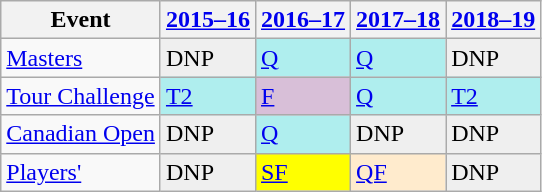<table class="wikitable" border="1">
<tr>
<th>Event</th>
<th><a href='#'>2015–16</a></th>
<th><a href='#'>2016–17</a></th>
<th><a href='#'>2017–18</a></th>
<th><a href='#'>2018–19</a></th>
</tr>
<tr>
<td><a href='#'>Masters</a></td>
<td style="background:#EFEFEF;">DNP</td>
<td style="background:#afeeee;"><a href='#'>Q</a></td>
<td style="background:#afeeee;"><a href='#'>Q</a></td>
<td style="background:#EFEFEF;">DNP</td>
</tr>
<tr>
<td><a href='#'>Tour Challenge</a></td>
<td style="background:#afeeee;"><a href='#'>T2</a></td>
<td style="background:thistle;"><a href='#'>F</a></td>
<td style="background:#afeeee;"><a href='#'>Q</a></td>
<td style="background:#afeeee;"><a href='#'>T2</a></td>
</tr>
<tr>
<td><a href='#'>Canadian Open</a></td>
<td style="background:#EFEFEF;">DNP</td>
<td style="background:#afeeee;"><a href='#'>Q</a></td>
<td style="background:#EFEFEF;">DNP</td>
<td style="background:#EFEFEF;">DNP</td>
</tr>
<tr>
<td><a href='#'>Players'</a></td>
<td style="background:#EFEFEF;">DNP</td>
<td style="background:yellow;"><a href='#'>SF</a></td>
<td style="background:#ffebcd;"><a href='#'>QF</a></td>
<td style="background:#EFEFEF;">DNP</td>
</tr>
</table>
